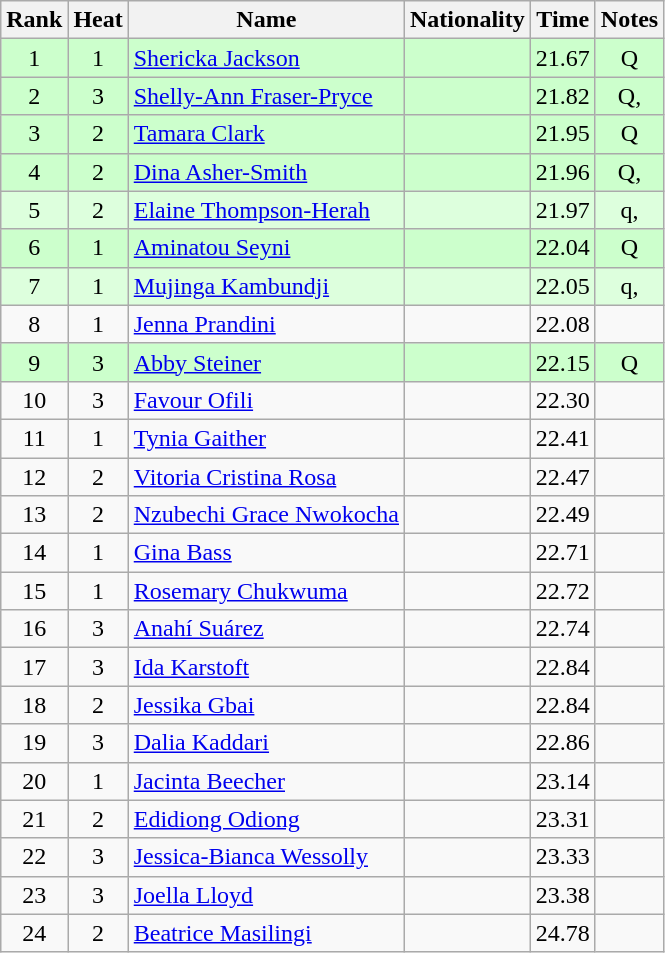<table class="wikitable sortable" style="text-align:center">
<tr>
<th>Rank</th>
<th>Heat</th>
<th>Name</th>
<th>Nationality</th>
<th>Time</th>
<th>Notes</th>
</tr>
<tr bgcolor=ccffcc>
<td>1</td>
<td>1</td>
<td align=left><a href='#'>Shericka Jackson</a></td>
<td align=left></td>
<td>21.67</td>
<td>Q</td>
</tr>
<tr bgcolor=ccffcc>
<td>2</td>
<td>3</td>
<td align=left><a href='#'>Shelly-Ann Fraser-Pryce</a></td>
<td align=left></td>
<td>21.82</td>
<td>Q, </td>
</tr>
<tr bgcolor=ccffcc>
<td>3</td>
<td>2</td>
<td align=left><a href='#'>Tamara Clark</a></td>
<td align=left></td>
<td>21.95</td>
<td>Q</td>
</tr>
<tr bgcolor=ccffcc>
<td>4</td>
<td>2</td>
<td align=left><a href='#'>Dina Asher-Smith</a></td>
<td align=left></td>
<td>21.96</td>
<td>Q, </td>
</tr>
<tr bgcolor=ddffdd>
<td>5</td>
<td>2</td>
<td align=left><a href='#'>Elaine Thompson-Herah</a></td>
<td align=left></td>
<td>21.97</td>
<td>q, </td>
</tr>
<tr bgcolor=ccffcc>
<td>6</td>
<td>1</td>
<td align=left><a href='#'>Aminatou Seyni</a></td>
<td align=left></td>
<td>22.04</td>
<td>Q</td>
</tr>
<tr bgcolor=ddffdd>
<td>7</td>
<td>1</td>
<td align=left><a href='#'>Mujinga Kambundji</a></td>
<td align=left></td>
<td>22.05</td>
<td>q, </td>
</tr>
<tr>
<td>8</td>
<td>1</td>
<td align=left><a href='#'>Jenna Prandini</a></td>
<td align=left></td>
<td>22.08</td>
<td></td>
</tr>
<tr bgcolor=ccffcc>
<td>9</td>
<td>3</td>
<td align=left><a href='#'>Abby Steiner</a></td>
<td align=left></td>
<td>22.15</td>
<td>Q</td>
</tr>
<tr>
<td>10</td>
<td>3</td>
<td align=left><a href='#'>Favour Ofili</a></td>
<td align=left></td>
<td>22.30</td>
<td></td>
</tr>
<tr>
<td>11</td>
<td>1</td>
<td align=left><a href='#'>Tynia Gaither</a></td>
<td align=left></td>
<td>22.41</td>
<td></td>
</tr>
<tr>
<td>12</td>
<td>2</td>
<td align=left><a href='#'>Vitoria Cristina Rosa</a></td>
<td align=left></td>
<td>22.47</td>
<td></td>
</tr>
<tr>
<td>13</td>
<td>2</td>
<td align=left><a href='#'>Nzubechi Grace Nwokocha</a></td>
<td align=left></td>
<td>22.49</td>
<td></td>
</tr>
<tr>
<td>14</td>
<td>1</td>
<td align=left><a href='#'>Gina Bass</a></td>
<td align=left></td>
<td>22.71</td>
<td></td>
</tr>
<tr>
<td>15</td>
<td>1</td>
<td align=left><a href='#'>Rosemary Chukwuma</a></td>
<td align=left></td>
<td>22.72</td>
<td></td>
</tr>
<tr>
<td>16</td>
<td>3</td>
<td align=left><a href='#'>Anahí Suárez</a></td>
<td align=left></td>
<td>22.74</td>
<td></td>
</tr>
<tr>
<td>17</td>
<td>3</td>
<td align=left><a href='#'>Ida Karstoft</a></td>
<td align=left></td>
<td>22.84</td>
<td></td>
</tr>
<tr>
<td>18</td>
<td>2</td>
<td align=left><a href='#'>Jessika Gbai</a></td>
<td align=left></td>
<td>22.84</td>
<td></td>
</tr>
<tr>
<td>19</td>
<td>3</td>
<td align=left><a href='#'>Dalia Kaddari</a></td>
<td align=left></td>
<td>22.86</td>
<td></td>
</tr>
<tr>
<td>20</td>
<td>1</td>
<td align=left><a href='#'>Jacinta Beecher</a></td>
<td align=left></td>
<td>23.14</td>
<td></td>
</tr>
<tr>
<td>21</td>
<td>2</td>
<td align=left><a href='#'>Edidiong Odiong</a></td>
<td align=left></td>
<td>23.31</td>
<td></td>
</tr>
<tr>
<td>22</td>
<td>3</td>
<td align=left><a href='#'>Jessica-Bianca Wessolly</a></td>
<td align=left></td>
<td>23.33</td>
<td></td>
</tr>
<tr>
<td>23</td>
<td>3</td>
<td align=left><a href='#'>Joella Lloyd</a></td>
<td align=left></td>
<td>23.38</td>
<td></td>
</tr>
<tr>
<td>24</td>
<td>2</td>
<td align=left><a href='#'>Beatrice Masilingi</a></td>
<td align=left></td>
<td>24.78</td>
<td></td>
</tr>
</table>
